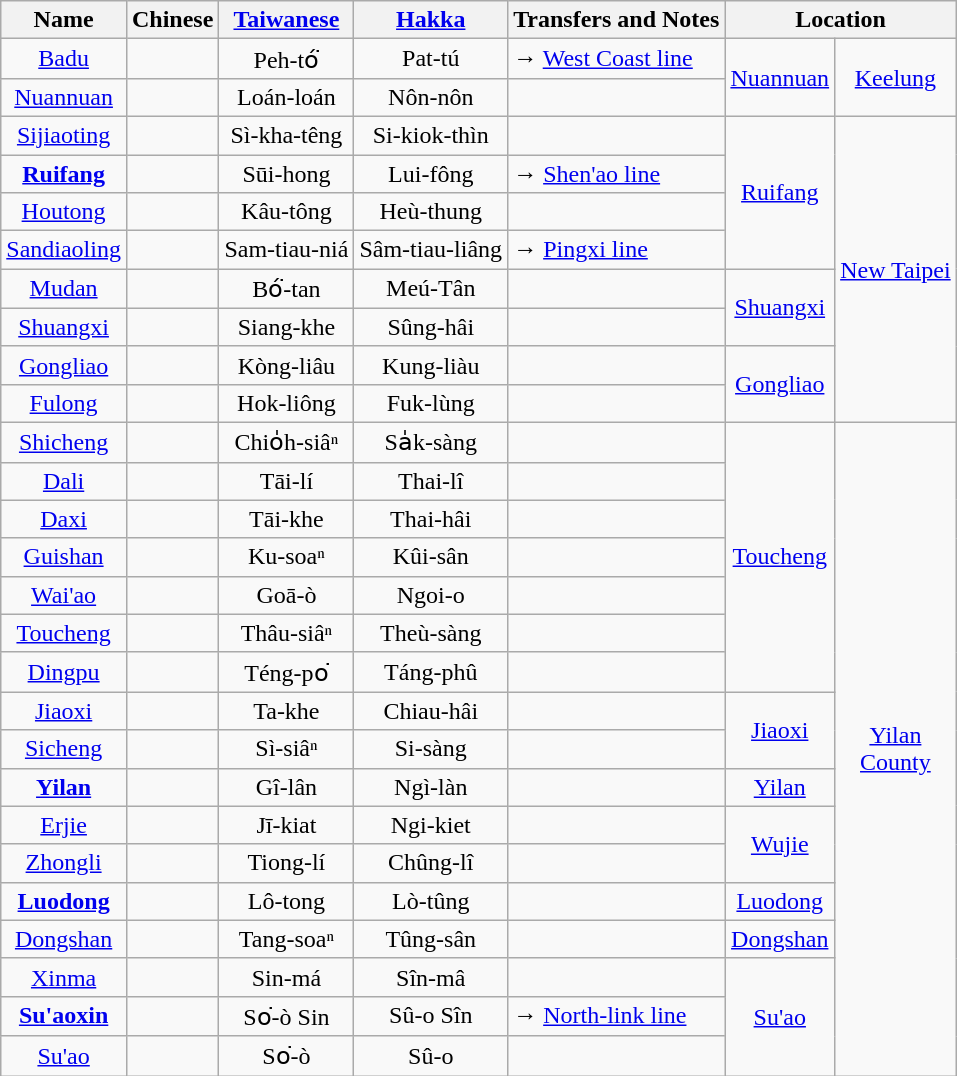<table class=wikitable style="text-align:center">
<tr>
<th>Name</th>
<th>Chinese</th>
<th><a href='#'>Taiwanese</a></th>
<th><a href='#'>Hakka</a></th>
<th>Transfers and Notes</th>
<th colspan=2>Location</th>
</tr>
<tr>
<td><a href='#'>Badu</a></td>
<td></td>
<td>Peh-tó͘</td>
<td>Pat-tú</td>
<td align=left>→  <a href='#'>West Coast line</a></td>
<td rowspan=2><a href='#'>Nuannuan</a></td>
<td rowspan=2><a href='#'>Keelung</a></td>
</tr>
<tr>
<td><a href='#'>Nuannuan</a></td>
<td></td>
<td>Loán-loán</td>
<td>Nôn-nôn</td>
<td align=left></td>
</tr>
<tr>
<td><a href='#'>Sijiaoting</a></td>
<td></td>
<td>Sì-kha-têng</td>
<td>Si-kiok-thìn</td>
<td align=left></td>
<td rowspan=4><a href='#'>Ruifang</a></td>
<td rowspan=8><a href='#'>New Taipei</a></td>
</tr>
<tr>
<td><strong><a href='#'>Ruifang</a></strong></td>
<td></td>
<td>Sūi-hong</td>
<td>Lui-fông</td>
<td align=left>→  <a href='#'>Shen'ao line</a></td>
</tr>
<tr>
<td><a href='#'>Houtong</a></td>
<td></td>
<td>Kâu-tông</td>
<td>Heù-thung</td>
<td align=left></td>
</tr>
<tr>
<td><a href='#'>Sandiaoling</a></td>
<td></td>
<td>Sam-tiau-niá</td>
<td>Sâm-tiau-liâng</td>
<td align=left>→  <a href='#'>Pingxi line</a></td>
</tr>
<tr>
<td><a href='#'>Mudan</a></td>
<td></td>
<td>Bó͘-tan</td>
<td>Meú-Tân</td>
<td align=left></td>
<td rowspan=2><a href='#'>Shuangxi</a></td>
</tr>
<tr>
<td><a href='#'>Shuangxi</a></td>
<td></td>
<td>Siang-khe</td>
<td>Sûng-hâi</td>
<td align=left></td>
</tr>
<tr>
<td><a href='#'>Gongliao</a></td>
<td></td>
<td>Kòng-liâu</td>
<td>Kung-liàu</td>
<td align=left></td>
<td rowspan=2><a href='#'>Gongliao</a></td>
</tr>
<tr>
<td><a href='#'>Fulong</a></td>
<td></td>
<td>Hok-liông</td>
<td>Fuk-lùng</td>
<td align=left></td>
</tr>
<tr>
<td><a href='#'>Shicheng</a></td>
<td></td>
<td>Chio̍h-siâⁿ</td>
<td>Sa̍k-sàng</td>
<td align=left></td>
<td rowspan=7><a href='#'>Toucheng</a></td>
<td rowspan=17><a href='#'>Yilan<br>County</a></td>
</tr>
<tr>
<td><a href='#'>Dali</a></td>
<td></td>
<td>Tāi-lí</td>
<td>Thai-lî</td>
<td align=left></td>
</tr>
<tr>
<td><a href='#'>Daxi</a></td>
<td></td>
<td>Tāi-khe</td>
<td>Thai-hâi</td>
<td align=left></td>
</tr>
<tr>
<td><a href='#'>Guishan</a></td>
<td></td>
<td>Ku-soaⁿ</td>
<td>Kûi-sân</td>
<td align=left></td>
</tr>
<tr>
<td><a href='#'>Wai'ao</a></td>
<td></td>
<td>Goā-ò</td>
<td>Ngoi-o</td>
<td align=left></td>
</tr>
<tr>
<td><a href='#'>Toucheng</a></td>
<td></td>
<td>Thâu-siâⁿ</td>
<td>Theù-sàng</td>
<td align=left></td>
</tr>
<tr>
<td><a href='#'>Dingpu</a></td>
<td></td>
<td>Téng-po͘</td>
<td>Táng-phû</td>
<td align=left></td>
</tr>
<tr>
<td><a href='#'>Jiaoxi</a></td>
<td></td>
<td>Ta-khe</td>
<td>Chiau-hâi</td>
<td align=left></td>
<td rowspan=2><a href='#'>Jiaoxi</a></td>
</tr>
<tr>
<td><a href='#'>Sicheng</a></td>
<td></td>
<td>Sì-siâⁿ</td>
<td>Si-sàng</td>
<td align=left></td>
</tr>
<tr>
<td><strong><a href='#'>Yilan</a></strong></td>
<td></td>
<td>Gî-lân</td>
<td>Ngì-làn</td>
<td align=left></td>
<td><a href='#'>Yilan</a></td>
</tr>
<tr>
<td><a href='#'>Erjie</a></td>
<td></td>
<td>Jī-kiat</td>
<td>Ngi-kiet</td>
<td align=left></td>
<td rowspan=2><a href='#'>Wujie</a></td>
</tr>
<tr>
<td><a href='#'>Zhongli</a></td>
<td></td>
<td>Tiong-lí</td>
<td>Chûng-lî</td>
<td align=left></td>
</tr>
<tr>
<td><strong><a href='#'>Luodong</a></strong></td>
<td></td>
<td>Lô-tong</td>
<td>Lò-tûng</td>
<td align=left></td>
<td><a href='#'>Luodong</a></td>
</tr>
<tr>
<td><a href='#'>Dongshan</a></td>
<td></td>
<td>Tang-soaⁿ</td>
<td>Tûng-sân</td>
<td align=left></td>
<td><a href='#'>Dongshan</a></td>
</tr>
<tr>
<td><a href='#'>Xinma</a></td>
<td></td>
<td>Sin-má</td>
<td>Sîn-mâ</td>
<td align=left></td>
<td rowspan=3><a href='#'>Su'ao</a></td>
</tr>
<tr>
<td><strong><a href='#'>Su'aoxin</a></strong></td>
<td></td>
<td>So͘-ò Sin</td>
<td>Sû-o Sîn</td>
<td align=left>→  <a href='#'>North-link line</a></td>
</tr>
<tr align=center>
<td><a href='#'>Su'ao</a></td>
<td></td>
<td>So͘-ò</td>
<td>Sû-o</td>
<td align=left></td>
</tr>
</table>
